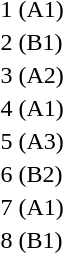<table>
<tr>
<td></td>
<td><br></td>
<td><br></td>
<td><br></td>
</tr>
<tr>
<td>1 (A1)</td>
<td><br></td>
<td><br></td>
<td><br></td>
</tr>
<tr>
<td>2 (B1)</td>
<td><br></td>
<td><br></td>
<td><br></td>
</tr>
<tr>
<td>3 (A2)</td>
<td><br></td>
<td><br></td>
<td><br></td>
</tr>
<tr>
<td>4 (A1)</td>
<td><br></td>
<td><br></td>
<td><br></td>
</tr>
<tr>
<td>5 (A3)</td>
<td><br></td>
<td><br></td>
<td><br></td>
</tr>
<tr>
<td>6 (B2)</td>
<td><br></td>
<td><br></td>
<td><br></td>
</tr>
<tr>
<td>7 (A1)</td>
<td><br></td>
<td><br></td>
<td><br></td>
</tr>
<tr>
<td>8 (B1)</td>
<td><br></td>
<td><br></td>
<td><br></td>
</tr>
</table>
